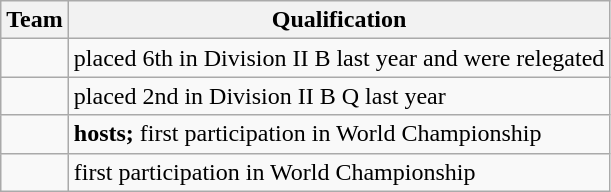<table class="wikitable">
<tr>
<th>Team</th>
<th>Qualification</th>
</tr>
<tr>
<td></td>
<td>placed 6th in Division II B last year and were relegated</td>
</tr>
<tr>
<td></td>
<td>placed 2nd in Division II B Q last year</td>
</tr>
<tr>
<td></td>
<td><strong>hosts;</strong> first participation in World Championship</td>
</tr>
<tr>
<td></td>
<td>first participation in World Championship</td>
</tr>
</table>
